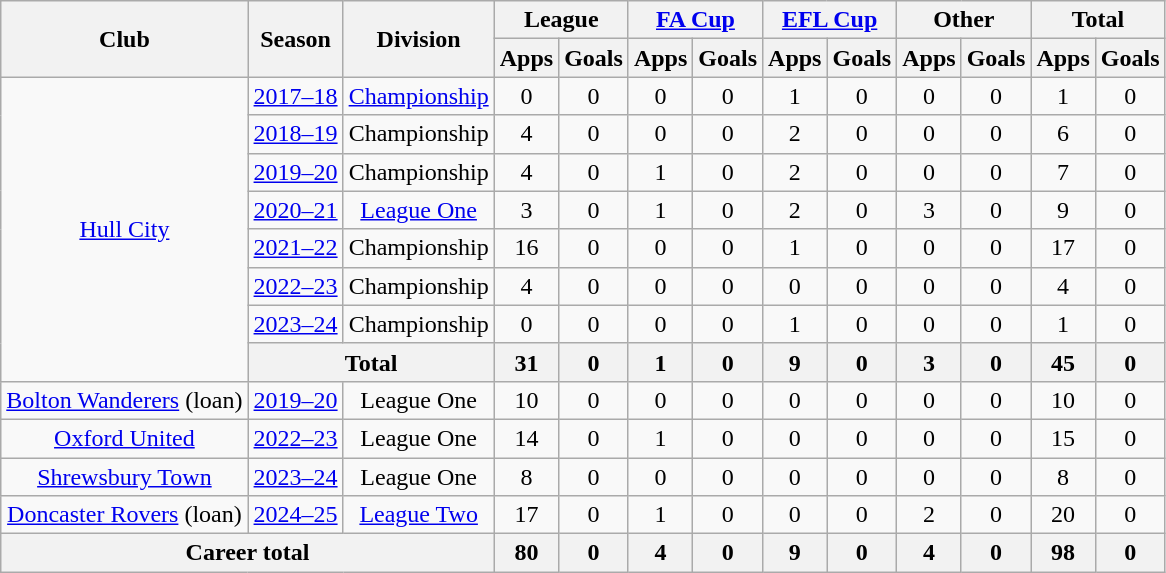<table class="wikitable" style="text-align: center;">
<tr>
<th rowspan="2">Club</th>
<th rowspan="2">Season</th>
<th rowspan="2">Division</th>
<th colspan="2">League</th>
<th colspan="2"><a href='#'>FA Cup</a></th>
<th colspan="2"><a href='#'>EFL Cup</a></th>
<th colspan="2">Other</th>
<th colspan="2">Total</th>
</tr>
<tr>
<th>Apps</th>
<th>Goals</th>
<th>Apps</th>
<th>Goals</th>
<th>Apps</th>
<th>Goals</th>
<th>Apps</th>
<th>Goals</th>
<th>Apps</th>
<th>Goals</th>
</tr>
<tr>
<td rowspan="8"><a href='#'>Hull City</a></td>
<td><a href='#'>2017–18</a></td>
<td><a href='#'>Championship</a></td>
<td>0</td>
<td>0</td>
<td>0</td>
<td>0</td>
<td>1</td>
<td>0</td>
<td>0</td>
<td>0</td>
<td>1</td>
<td>0</td>
</tr>
<tr>
<td><a href='#'>2018–19</a></td>
<td>Championship</td>
<td>4</td>
<td>0</td>
<td>0</td>
<td>0</td>
<td>2</td>
<td>0</td>
<td>0</td>
<td>0</td>
<td>6</td>
<td>0</td>
</tr>
<tr>
<td><a href='#'>2019–20</a></td>
<td>Championship</td>
<td>4</td>
<td>0</td>
<td>1</td>
<td>0</td>
<td>2</td>
<td>0</td>
<td>0</td>
<td>0</td>
<td>7</td>
<td>0</td>
</tr>
<tr>
<td><a href='#'>2020–21</a></td>
<td><a href='#'>League One</a></td>
<td>3</td>
<td>0</td>
<td>1</td>
<td>0</td>
<td>2</td>
<td>0</td>
<td>3</td>
<td>0</td>
<td>9</td>
<td>0</td>
</tr>
<tr>
<td><a href='#'>2021–22</a></td>
<td>Championship</td>
<td>16</td>
<td>0</td>
<td>0</td>
<td>0</td>
<td>1</td>
<td>0</td>
<td>0</td>
<td>0</td>
<td>17</td>
<td>0</td>
</tr>
<tr>
<td><a href='#'>2022–23</a></td>
<td>Championship</td>
<td>4</td>
<td>0</td>
<td>0</td>
<td>0</td>
<td>0</td>
<td>0</td>
<td>0</td>
<td>0</td>
<td>4</td>
<td>0</td>
</tr>
<tr>
<td><a href='#'>2023–24</a></td>
<td>Championship</td>
<td>0</td>
<td>0</td>
<td>0</td>
<td>0</td>
<td>1</td>
<td>0</td>
<td>0</td>
<td>0</td>
<td>1</td>
<td>0</td>
</tr>
<tr>
<th colspan="2">Total</th>
<th>31</th>
<th>0</th>
<th>1</th>
<th>0</th>
<th>9</th>
<th>0</th>
<th>3</th>
<th>0</th>
<th>45</th>
<th>0</th>
</tr>
<tr>
<td><a href='#'>Bolton Wanderers</a> (loan)</td>
<td><a href='#'>2019–20</a></td>
<td>League One</td>
<td>10</td>
<td>0</td>
<td>0</td>
<td>0</td>
<td>0</td>
<td>0</td>
<td>0</td>
<td>0</td>
<td>10</td>
<td>0</td>
</tr>
<tr>
<td><a href='#'>Oxford United</a></td>
<td><a href='#'>2022–23</a></td>
<td>League One</td>
<td>14</td>
<td>0</td>
<td>1</td>
<td>0</td>
<td>0</td>
<td>0</td>
<td>0</td>
<td>0</td>
<td>15</td>
<td>0</td>
</tr>
<tr>
<td><a href='#'>Shrewsbury Town</a></td>
<td><a href='#'>2023–24</a></td>
<td>League One</td>
<td>8</td>
<td>0</td>
<td>0</td>
<td>0</td>
<td>0</td>
<td>0</td>
<td>0</td>
<td>0</td>
<td>8</td>
<td>0</td>
</tr>
<tr>
<td><a href='#'>Doncaster Rovers</a> (loan)</td>
<td><a href='#'>2024–25</a></td>
<td><a href='#'>League Two</a></td>
<td>17</td>
<td>0</td>
<td>1</td>
<td>0</td>
<td>0</td>
<td>0</td>
<td>2</td>
<td>0</td>
<td>20</td>
<td>0</td>
</tr>
<tr>
<th colspan="3">Career total</th>
<th>80</th>
<th>0</th>
<th>4</th>
<th>0</th>
<th>9</th>
<th>0</th>
<th>4</th>
<th>0</th>
<th>98</th>
<th>0</th>
</tr>
</table>
